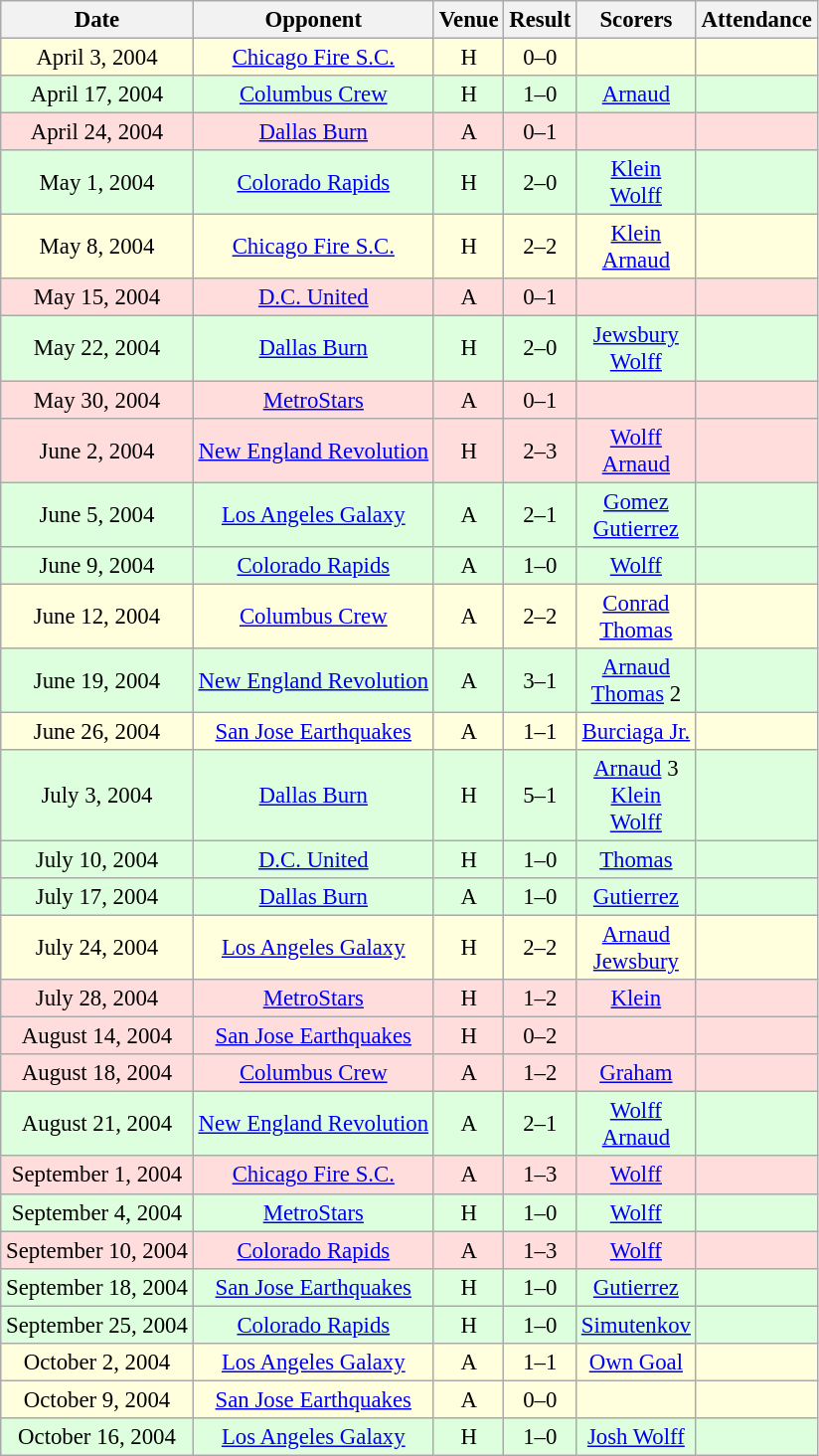<table class="wikitable" style="font-size:95%; text-align:center">
<tr>
<th>Date</th>
<th>Opponent</th>
<th>Venue</th>
<th>Result</th>
<th>Scorers</th>
<th>Attendance</th>
</tr>
<tr bgcolor="#ffffdd">
<td>April 3, 2004</td>
<td><a href='#'>Chicago Fire S.C.</a></td>
<td>H</td>
<td>0–0</td>
<td></td>
<td></td>
</tr>
<tr bgcolor="#ddffdd">
<td>April 17, 2004</td>
<td><a href='#'>Columbus Crew</a></td>
<td>H</td>
<td>1–0</td>
<td><a href='#'>Arnaud</a></td>
<td></td>
</tr>
<tr bgcolor="#ffdddd">
<td>April 24, 2004</td>
<td><a href='#'>Dallas Burn</a></td>
<td>A</td>
<td>0–1</td>
<td></td>
<td></td>
</tr>
<tr bgcolor="#ddffdd">
<td>May 1, 2004</td>
<td><a href='#'>Colorado Rapids</a></td>
<td>H</td>
<td>2–0</td>
<td><a href='#'>Klein</a> <br> <a href='#'>Wolff</a></td>
<td></td>
</tr>
<tr bgcolor="#ffffdd">
<td>May 8, 2004</td>
<td><a href='#'>Chicago Fire S.C.</a></td>
<td>H</td>
<td>2–2</td>
<td><a href='#'>Klein</a> <br> <a href='#'>Arnaud</a></td>
<td></td>
</tr>
<tr bgcolor="#ffdddd">
<td>May 15, 2004</td>
<td><a href='#'>D.C. United</a></td>
<td>A</td>
<td>0–1</td>
<td></td>
<td></td>
</tr>
<tr bgcolor="#ddffdd">
<td>May 22, 2004</td>
<td><a href='#'>Dallas Burn</a></td>
<td>H</td>
<td>2–0</td>
<td><a href='#'>Jewsbury</a> <br> <a href='#'>Wolff</a></td>
<td></td>
</tr>
<tr bgcolor="#ffdddd">
<td>May 30, 2004</td>
<td><a href='#'>MetroStars</a></td>
<td>A</td>
<td>0–1</td>
<td></td>
<td></td>
</tr>
<tr bgcolor="#ffdddd">
<td>June 2, 2004</td>
<td><a href='#'>New England Revolution</a></td>
<td>H</td>
<td>2–3</td>
<td><a href='#'>Wolff</a> <br> <a href='#'>Arnaud</a></td>
<td></td>
</tr>
<tr bgcolor="#ddffdd">
<td>June 5, 2004</td>
<td><a href='#'>Los Angeles Galaxy</a></td>
<td>A</td>
<td>2–1</td>
<td><a href='#'>Gomez</a> <br> <a href='#'>Gutierrez</a></td>
<td></td>
</tr>
<tr bgcolor="#ddffdd">
<td>June 9, 2004</td>
<td><a href='#'>Colorado Rapids</a></td>
<td>A</td>
<td>1–0</td>
<td><a href='#'>Wolff</a></td>
<td></td>
</tr>
<tr bgcolor="#ffffdd">
<td>June 12, 2004</td>
<td><a href='#'>Columbus Crew</a></td>
<td>A</td>
<td>2–2</td>
<td><a href='#'>Conrad</a> <br> <a href='#'>Thomas</a></td>
<td></td>
</tr>
<tr bgcolor="#ddffdd">
<td>June 19, 2004</td>
<td><a href='#'>New England Revolution</a></td>
<td>A</td>
<td>3–1</td>
<td><a href='#'>Arnaud</a> <br> <a href='#'>Thomas</a> 2</td>
<td></td>
</tr>
<tr bgcolor="#ffffdd">
<td>June 26, 2004</td>
<td><a href='#'>San Jose Earthquakes</a></td>
<td>A</td>
<td>1–1</td>
<td><a href='#'>Burciaga Jr.</a></td>
<td></td>
</tr>
<tr bgcolor="#ddffdd">
<td>July 3, 2004</td>
<td><a href='#'>Dallas Burn</a></td>
<td>H</td>
<td>5–1</td>
<td><a href='#'>Arnaud</a> 3<br> <a href='#'>Klein</a> <br> <a href='#'>Wolff</a></td>
<td></td>
</tr>
<tr bgcolor="#ddffdd">
<td>July 10, 2004</td>
<td><a href='#'>D.C. United</a></td>
<td>H</td>
<td>1–0</td>
<td><a href='#'>Thomas</a></td>
<td></td>
</tr>
<tr bgcolor="#ddffdd">
<td>July 17, 2004</td>
<td><a href='#'>Dallas Burn</a></td>
<td>A</td>
<td>1–0</td>
<td><a href='#'>Gutierrez</a></td>
<td></td>
</tr>
<tr bgcolor="#ffffdd">
<td>July 24, 2004</td>
<td><a href='#'>Los Angeles Galaxy</a></td>
<td>H</td>
<td>2–2</td>
<td><a href='#'>Arnaud</a> <br> <a href='#'>Jewsbury</a></td>
<td></td>
</tr>
<tr bgcolor="#ffdddd">
<td>July 28, 2004</td>
<td><a href='#'>MetroStars</a></td>
<td>H</td>
<td>1–2</td>
<td><a href='#'>Klein</a></td>
<td></td>
</tr>
<tr bgcolor="#ffdddd">
<td>August 14, 2004</td>
<td><a href='#'>San Jose Earthquakes</a></td>
<td>H</td>
<td>0–2</td>
<td></td>
<td></td>
</tr>
<tr bgcolor="#ffdddd">
<td>August 18, 2004</td>
<td><a href='#'>Columbus Crew</a></td>
<td>A</td>
<td>1–2</td>
<td><a href='#'>Graham</a></td>
<td></td>
</tr>
<tr bgcolor="#ddffdd">
<td>August 21, 2004</td>
<td><a href='#'>New England Revolution</a></td>
<td>A</td>
<td>2–1</td>
<td><a href='#'>Wolff</a> <br> <a href='#'>Arnaud</a></td>
<td></td>
</tr>
<tr bgcolor="#ffdddd">
<td>September 1, 2004</td>
<td><a href='#'>Chicago Fire S.C.</a></td>
<td>A</td>
<td>1–3</td>
<td><a href='#'>Wolff</a></td>
<td></td>
</tr>
<tr bgcolor="#ddffdd">
<td>September 4, 2004</td>
<td><a href='#'>MetroStars</a></td>
<td>H</td>
<td>1–0</td>
<td><a href='#'>Wolff</a></td>
<td></td>
</tr>
<tr bgcolor="#ffdddd">
<td>September 10, 2004</td>
<td><a href='#'>Colorado Rapids</a></td>
<td>A</td>
<td>1–3</td>
<td><a href='#'>Wolff</a></td>
<td></td>
</tr>
<tr bgcolor="#ddffdd">
<td>September 18, 2004</td>
<td><a href='#'>San Jose Earthquakes</a></td>
<td>H</td>
<td>1–0</td>
<td><a href='#'>Gutierrez</a></td>
<td></td>
</tr>
<tr bgcolor="#ddffdd">
<td>September 25, 2004</td>
<td><a href='#'>Colorado Rapids</a></td>
<td>H</td>
<td>1–0</td>
<td><a href='#'>Simutenkov</a></td>
<td></td>
</tr>
<tr bgcolor="#ffffdd">
<td>October 2, 2004</td>
<td><a href='#'>Los Angeles Galaxy</a></td>
<td>A</td>
<td>1–1</td>
<td><a href='#'>Own Goal</a></td>
<td></td>
</tr>
<tr bgcolor="#ffffdd">
<td>October 9, 2004</td>
<td><a href='#'>San Jose Earthquakes</a></td>
<td>A</td>
<td>0–0</td>
<td></td>
<td></td>
</tr>
<tr bgcolor="#ddffdd">
<td>October 16, 2004</td>
<td><a href='#'>Los Angeles Galaxy</a></td>
<td>H</td>
<td>1–0</td>
<td><a href='#'>Josh Wolff</a></td>
<td></td>
</tr>
</table>
